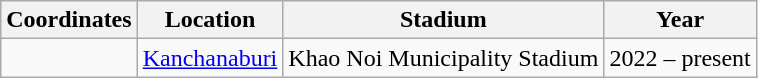<table class="wikitable sortable">
<tr>
<th>Coordinates</th>
<th>Location</th>
<th>Stadium</th>
<th>Year</th>
</tr>
<tr>
<td></td>
<td><a href='#'>Kanchanaburi</a></td>
<td>Khao Noi Municipality Stadium</td>
<td>2022 – present</td>
</tr>
</table>
